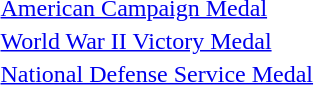<table>
<tr>
<td></td>
<td><a href='#'>American Campaign Medal</a></td>
</tr>
<tr>
<td></td>
<td><a href='#'>World War II Victory Medal</a></td>
</tr>
<tr>
<td></td>
<td><a href='#'>National Defense Service Medal</a></td>
</tr>
</table>
